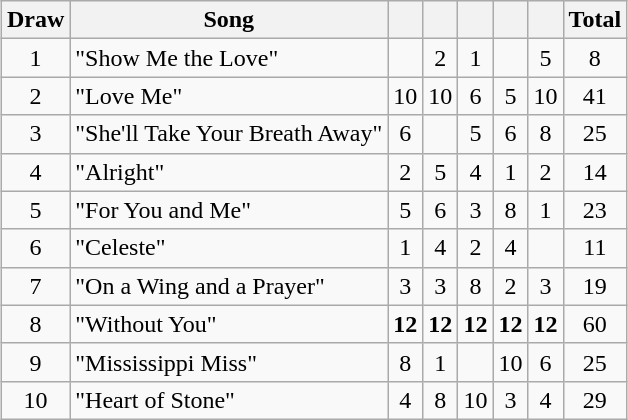<table class="wikitable plainrowheaders" style="margin: 1em auto 1em auto; text-align:center;">
<tr>
<th>Draw</th>
<th>Song</th>
<th></th>
<th></th>
<th></th>
<th></th>
<th></th>
<th>Total</th>
</tr>
<tr>
<td>1</td>
<td align="left">"Show Me the Love"</td>
<td></td>
<td>2</td>
<td>1</td>
<td></td>
<td>5</td>
<td>8</td>
</tr>
<tr>
<td>2</td>
<td align="left">"Love Me"</td>
<td>10</td>
<td>10</td>
<td>6</td>
<td>5</td>
<td>10</td>
<td>41</td>
</tr>
<tr>
<td>3</td>
<td align="left">"She'll Take Your Breath Away"</td>
<td>6</td>
<td></td>
<td>5</td>
<td>6</td>
<td>8</td>
<td>25</td>
</tr>
<tr>
<td>4</td>
<td align="left">"Alright"</td>
<td>2</td>
<td>5</td>
<td>4</td>
<td>1</td>
<td>2</td>
<td>14</td>
</tr>
<tr>
<td>5</td>
<td align="left">"For You and Me"</td>
<td>5</td>
<td>6</td>
<td>3</td>
<td>8</td>
<td>1</td>
<td>23</td>
</tr>
<tr>
<td>6</td>
<td align="left">"Celeste"</td>
<td>1</td>
<td>4</td>
<td>2</td>
<td>4</td>
<td></td>
<td>11</td>
</tr>
<tr>
<td>7</td>
<td align="left">"On a Wing and a Prayer"</td>
<td>3</td>
<td>3</td>
<td>8</td>
<td>2</td>
<td>3</td>
<td>19</td>
</tr>
<tr>
<td>8</td>
<td align="left">"Without You"</td>
<td><strong>12</strong></td>
<td><strong>12</strong></td>
<td><strong>12</strong></td>
<td><strong>12</strong></td>
<td><strong>12</strong></td>
<td>60</td>
</tr>
<tr>
<td>9</td>
<td align="left">"Mississippi Miss"</td>
<td>8</td>
<td>1</td>
<td></td>
<td>10</td>
<td>6</td>
<td>25</td>
</tr>
<tr>
<td>10</td>
<td align="left">"Heart of Stone"</td>
<td>4</td>
<td>8</td>
<td>10</td>
<td>3</td>
<td>4</td>
<td>29</td>
</tr>
</table>
